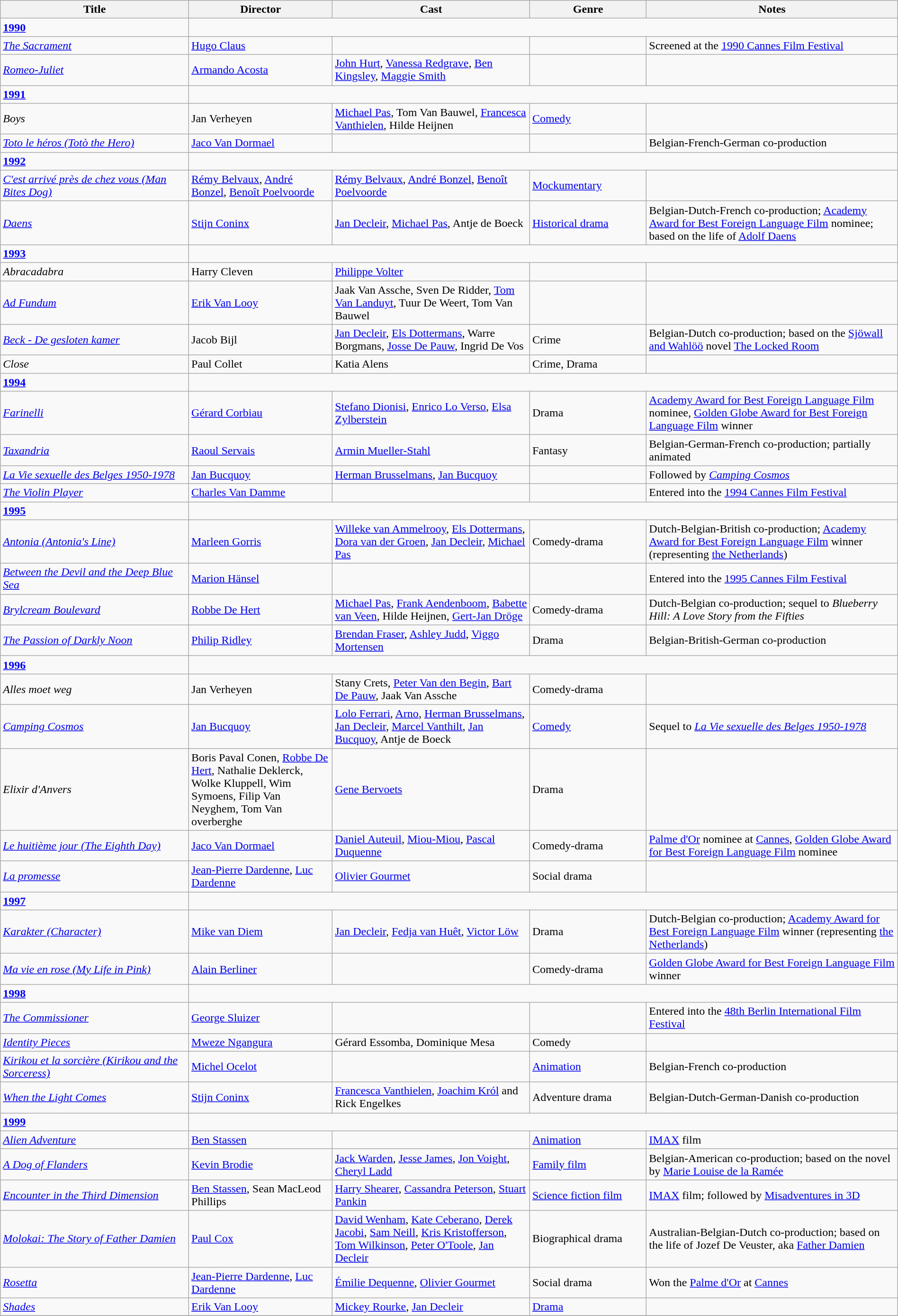<table class="wikitable" width= "100%">
<tr>
<th width=21%>Title</th>
<th width=16%>Director</th>
<th width=22%>Cast</th>
<th width=13%>Genre</th>
<th width=28%>Notes</th>
</tr>
<tr>
<td><strong><a href='#'>1990</a></strong></td>
</tr>
<tr>
<td><em><a href='#'>The Sacrament</a></em></td>
<td><a href='#'>Hugo Claus</a></td>
<td></td>
<td></td>
<td>Screened at the <a href='#'>1990 Cannes Film Festival</a></td>
</tr>
<tr>
<td><em><a href='#'>Romeo-Juliet</a></em></td>
<td><a href='#'>Armando Acosta</a></td>
<td><a href='#'>John Hurt</a>, <a href='#'>Vanessa Redgrave</a>, <a href='#'>Ben Kingsley</a>, <a href='#'>Maggie Smith</a></td>
<td></td>
<td></td>
</tr>
<tr>
<td><strong><a href='#'>1991</a></strong></td>
</tr>
<tr>
<td><em>Boys</em></td>
<td>Jan Verheyen</td>
<td><a href='#'>Michael Pas</a>, Tom Van Bauwel, <a href='#'>Francesca Vanthielen</a>,  Hilde Heijnen</td>
<td><a href='#'>Comedy</a></td>
<td></td>
</tr>
<tr>
<td><em><a href='#'>Toto le héros (Totò the Hero)</a></em></td>
<td><a href='#'>Jaco Van Dormael</a></td>
<td></td>
<td></td>
<td>Belgian-French-German co-production</td>
</tr>
<tr>
<td><strong><a href='#'>1992</a></strong></td>
</tr>
<tr>
<td><em><a href='#'>C'est arrivé près de chez vous (Man Bites Dog)</a></em></td>
<td><a href='#'>Rémy Belvaux</a>, <a href='#'>André Bonzel</a>, <a href='#'>Benoît Poelvoorde</a></td>
<td><a href='#'>Rémy Belvaux</a>, <a href='#'>André Bonzel</a>, <a href='#'>Benoît Poelvoorde</a></td>
<td><a href='#'>Mockumentary</a></td>
<td></td>
</tr>
<tr>
<td><em><a href='#'>Daens</a></em></td>
<td><a href='#'>Stijn Coninx</a></td>
<td><a href='#'>Jan Decleir</a>, <a href='#'>Michael Pas</a>, Antje de Boeck</td>
<td><a href='#'>Historical drama</a></td>
<td>Belgian-Dutch-French co-production; <a href='#'>Academy Award for Best Foreign Language Film</a> nominee; based on the life of <a href='#'>Adolf Daens</a></td>
</tr>
<tr>
<td><strong><a href='#'>1993</a></strong></td>
</tr>
<tr>
<td><em>Abracadabra</em></td>
<td>Harry Cleven</td>
<td><a href='#'>Philippe Volter</a></td>
<td></td>
<td></td>
</tr>
<tr>
<td><em><a href='#'>Ad Fundum</a></em></td>
<td><a href='#'>Erik Van Looy</a></td>
<td>Jaak Van Assche, Sven De Ridder, <a href='#'>Tom Van Landuyt</a>, Tuur De Weert, Tom Van Bauwel</td>
<td></td>
<td></td>
</tr>
<tr>
<td><em><a href='#'>Beck - De gesloten kamer</a></em></td>
<td>Jacob Bijl</td>
<td><a href='#'>Jan Decleir</a>, <a href='#'>Els Dottermans</a>, Warre Borgmans, <a href='#'>Josse De Pauw</a>, Ingrid De Vos</td>
<td>Crime</td>
<td>Belgian-Dutch co-production; based on the <a href='#'>Sjöwall and Wahlöö</a> novel <a href='#'>The Locked Room</a></td>
</tr>
<tr>
<td><em>Close</em></td>
<td>Paul Collet</td>
<td>Katia Alens</td>
<td>Crime, Drama</td>
<td></td>
</tr>
<tr>
<td><strong><a href='#'>1994</a></strong></td>
</tr>
<tr>
<td><em><a href='#'>Farinelli</a></em></td>
<td><a href='#'>Gérard Corbiau</a></td>
<td><a href='#'>Stefano Dionisi</a>, <a href='#'>Enrico Lo Verso</a>, <a href='#'>Elsa Zylberstein</a></td>
<td>Drama</td>
<td><a href='#'>Academy Award for Best Foreign Language Film</a> nominee, <a href='#'>Golden Globe Award for Best Foreign Language Film</a> winner</td>
</tr>
<tr>
<td><em><a href='#'>Taxandria</a></em></td>
<td><a href='#'>Raoul Servais</a></td>
<td><a href='#'>Armin Mueller-Stahl</a></td>
<td>Fantasy</td>
<td>Belgian-German-French co-production; partially animated</td>
</tr>
<tr>
<td><em><a href='#'>La Vie sexuelle des Belges 1950-1978</a></em></td>
<td><a href='#'>Jan Bucquoy</a></td>
<td><a href='#'>Herman Brusselmans</a>, <a href='#'>Jan Bucquoy</a></td>
<td></td>
<td>Followed by <em><a href='#'>Camping Cosmos</a></em></td>
</tr>
<tr>
<td><em><a href='#'>The Violin Player</a></em></td>
<td><a href='#'>Charles Van Damme</a></td>
<td></td>
<td></td>
<td>Entered into the <a href='#'>1994 Cannes Film Festival</a></td>
</tr>
<tr>
<td><strong><a href='#'>1995</a></strong></td>
</tr>
<tr>
<td><em><a href='#'>Antonia (Antonia's Line)</a></em></td>
<td><a href='#'>Marleen Gorris</a></td>
<td><a href='#'>Willeke van Ammelrooy</a>, <a href='#'>Els Dottermans</a>, <a href='#'>Dora van der Groen</a>, <a href='#'>Jan Decleir</a>, <a href='#'>Michael Pas</a></td>
<td>Comedy-drama</td>
<td>Dutch-Belgian-British co-production; <a href='#'>Academy Award for Best Foreign Language Film</a> winner (representing <a href='#'>the Netherlands</a>)</td>
</tr>
<tr>
<td><em><a href='#'>Between the Devil and the Deep Blue Sea</a></em></td>
<td><a href='#'>Marion Hänsel</a></td>
<td></td>
<td></td>
<td>Entered into the <a href='#'>1995 Cannes Film Festival</a></td>
</tr>
<tr>
<td><em><a href='#'>Brylcream Boulevard</a></em></td>
<td><a href='#'>Robbe De Hert</a></td>
<td><a href='#'>Michael Pas</a>, <a href='#'>Frank Aendenboom</a>, <a href='#'>Babette van Veen</a>, Hilde Heijnen, <a href='#'>Gert-Jan Dröge</a></td>
<td>Comedy-drama</td>
<td>Dutch-Belgian co-production; sequel to <em>Blueberry Hill: A Love Story from the Fifties</em></td>
</tr>
<tr>
<td><em><a href='#'>The Passion of Darkly Noon</a></em></td>
<td><a href='#'>Philip Ridley</a></td>
<td><a href='#'>Brendan Fraser</a>, <a href='#'>Ashley Judd</a>, <a href='#'>Viggo Mortensen</a></td>
<td>Drama</td>
<td>Belgian-British-German co-production</td>
</tr>
<tr>
<td><strong><a href='#'>1996</a></strong></td>
</tr>
<tr>
<td><em>Alles moet weg</em></td>
<td>Jan Verheyen</td>
<td>Stany Crets, <a href='#'>Peter Van den Begin</a>, <a href='#'>Bart De Pauw</a>, Jaak Van Assche</td>
<td>Comedy-drama</td>
<td></td>
</tr>
<tr>
<td><em><a href='#'>Camping Cosmos</a></em></td>
<td><a href='#'>Jan Bucquoy</a></td>
<td><a href='#'>Lolo Ferrari</a>, <a href='#'>Arno</a>, <a href='#'>Herman Brusselmans</a>, <a href='#'>Jan Decleir</a>, <a href='#'>Marcel Vanthilt</a>, <a href='#'>Jan Bucquoy</a>, Antje de Boeck</td>
<td><a href='#'>Comedy</a></td>
<td>Sequel to <em><a href='#'>La Vie sexuelle des Belges 1950-1978</a></em></td>
</tr>
<tr>
<td><em>Elixir d'Anvers</em></td>
<td>Boris Paval Conen, <a href='#'>Robbe De Hert</a>, Nathalie Deklerck, Wolke Kluppell, Wim Symoens, Filip Van Neyghem, Tom Van overberghe</td>
<td><a href='#'>Gene Bervoets</a></td>
<td>Drama</td>
<td></td>
</tr>
<tr>
<td><em><a href='#'>Le huitième jour (The Eighth Day)</a></em></td>
<td><a href='#'>Jaco Van Dormael</a></td>
<td><a href='#'>Daniel Auteuil</a>, <a href='#'>Miou-Miou</a>, <a href='#'>Pascal Duquenne</a></td>
<td>Comedy-drama</td>
<td><a href='#'>Palme d'Or</a> nominee at <a href='#'>Cannes</a>, <a href='#'>Golden Globe Award for Best Foreign Language Film</a> nominee</td>
</tr>
<tr>
<td><em><a href='#'>La promesse</a></em></td>
<td><a href='#'>Jean-Pierre Dardenne</a>, <a href='#'>Luc Dardenne</a></td>
<td><a href='#'>Olivier Gourmet</a></td>
<td>Social drama</td>
<td></td>
</tr>
<tr>
<td><strong><a href='#'>1997</a></strong></td>
</tr>
<tr>
<td><em><a href='#'>Karakter (Character)</a></em></td>
<td><a href='#'>Mike van Diem</a></td>
<td><a href='#'>Jan Decleir</a>, <a href='#'>Fedja van Huêt</a>, <a href='#'>Victor Löw</a></td>
<td>Drama</td>
<td>Dutch-Belgian co-production; <a href='#'>Academy Award for Best Foreign Language Film</a> winner (representing <a href='#'>the Netherlands</a>)</td>
</tr>
<tr>
<td><em><a href='#'>Ma vie en rose (My Life in Pink)</a></em></td>
<td><a href='#'>Alain Berliner</a></td>
<td></td>
<td>Comedy-drama</td>
<td><a href='#'>Golden Globe Award for Best Foreign Language Film</a> winner</td>
</tr>
<tr>
<td><strong><a href='#'>1998</a></strong></td>
</tr>
<tr>
<td><em><a href='#'>The Commissioner</a></em></td>
<td><a href='#'>George Sluizer</a></td>
<td></td>
<td></td>
<td>Entered into the <a href='#'>48th Berlin International Film Festival</a></td>
</tr>
<tr>
<td><em><a href='#'>Identity Pieces</a></em></td>
<td><a href='#'>Mweze Ngangura</a></td>
<td>Gérard Essomba, Dominique Mesa</td>
<td>Comedy</td>
<td></td>
</tr>
<tr>
<td><em><a href='#'>Kirikou et la sorcière (Kirikou and the Sorceress)</a></em></td>
<td><a href='#'>Michel Ocelot</a></td>
<td></td>
<td><a href='#'>Animation</a></td>
<td>Belgian-French co-production</td>
</tr>
<tr>
<td><em><a href='#'>When the Light Comes</a></em></td>
<td><a href='#'>Stijn Coninx</a></td>
<td><a href='#'>Francesca Vanthielen</a>, <a href='#'>Joachim Król</a> and Rick Engelkes</td>
<td>Adventure drama</td>
<td>Belgian-Dutch-German-Danish co-production</td>
</tr>
<tr>
<td><strong><a href='#'>1999</a></strong></td>
</tr>
<tr>
<td><em><a href='#'>Alien Adventure</a></em></td>
<td><a href='#'>Ben Stassen</a></td>
<td></td>
<td><a href='#'>Animation</a></td>
<td><a href='#'>IMAX</a> film</td>
</tr>
<tr>
<td><em><a href='#'>A Dog of Flanders</a></em></td>
<td><a href='#'>Kevin Brodie</a></td>
<td><a href='#'>Jack Warden</a>, <a href='#'>Jesse James</a>, <a href='#'>Jon Voight</a>, <a href='#'>Cheryl Ladd</a></td>
<td><a href='#'>Family film</a></td>
<td>Belgian-American co-production; based on the novel by <a href='#'>Marie Louise de la Ramée</a></td>
</tr>
<tr>
<td><em><a href='#'>Encounter in the Third Dimension</a></em></td>
<td><a href='#'>Ben Stassen</a>, Sean MacLeod Phillips</td>
<td><a href='#'>Harry Shearer</a>, <a href='#'>Cassandra Peterson</a>, <a href='#'>Stuart Pankin</a></td>
<td><a href='#'>Science fiction film</a></td>
<td><a href='#'>IMAX</a> film; followed by <a href='#'>Misadventures in 3D</a></td>
</tr>
<tr>
<td><em><a href='#'>Molokai: The Story of Father Damien</a></em></td>
<td><a href='#'>Paul Cox</a></td>
<td><a href='#'>David Wenham</a>, <a href='#'>Kate Ceberano</a>, <a href='#'>Derek Jacobi</a>, <a href='#'>Sam Neill</a>, <a href='#'>Kris Kristofferson</a>, <a href='#'>Tom Wilkinson</a>, <a href='#'>Peter O'Toole</a>, <a href='#'>Jan Decleir</a></td>
<td>Biographical drama</td>
<td>Australian-Belgian-Dutch co-production; based on the life of Jozef De Veuster, aka <a href='#'>Father Damien</a></td>
</tr>
<tr>
<td><em><a href='#'>Rosetta</a></em></td>
<td><a href='#'>Jean-Pierre Dardenne</a>, <a href='#'>Luc Dardenne</a></td>
<td><a href='#'>Émilie Dequenne</a>, <a href='#'>Olivier Gourmet</a></td>
<td>Social drama</td>
<td>Won the <a href='#'>Palme d'Or</a> at <a href='#'>Cannes</a></td>
</tr>
<tr>
<td><em><a href='#'>Shades</a></em></td>
<td><a href='#'>Erik Van Looy</a></td>
<td><a href='#'>Mickey Rourke</a>, <a href='#'>Jan Decleir</a></td>
<td><a href='#'>Drama</a></td>
<td></td>
</tr>
<tr>
</tr>
</table>
